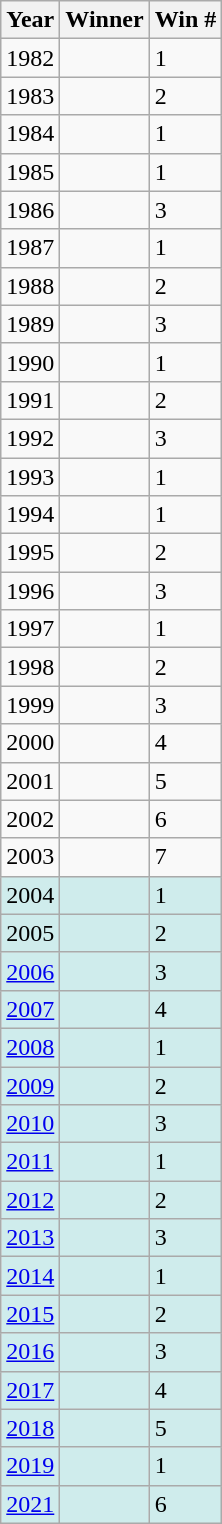<table class="wikitable sortable">
<tr>
<th>Year</th>
<th>Winner</th>
<th>Win #</th>
</tr>
<tr>
<td>1982</td>
<td></td>
<td>1</td>
</tr>
<tr>
<td>1983</td>
<td></td>
<td>2</td>
</tr>
<tr>
<td>1984</td>
<td></td>
<td>1</td>
</tr>
<tr>
<td>1985</td>
<td></td>
<td>1</td>
</tr>
<tr>
<td>1986</td>
<td></td>
<td>3</td>
</tr>
<tr>
<td>1987</td>
<td></td>
<td>1</td>
</tr>
<tr>
<td>1988</td>
<td></td>
<td>2</td>
</tr>
<tr>
<td>1989</td>
<td></td>
<td>3</td>
</tr>
<tr>
<td>1990</td>
<td></td>
<td>1</td>
</tr>
<tr>
<td>1991</td>
<td></td>
<td>2</td>
</tr>
<tr>
<td>1992</td>
<td></td>
<td>3</td>
</tr>
<tr>
<td>1993</td>
<td></td>
<td>1</td>
</tr>
<tr>
<td>1994</td>
<td></td>
<td>1</td>
</tr>
<tr>
<td>1995</td>
<td></td>
<td>2</td>
</tr>
<tr>
<td>1996</td>
<td></td>
<td>3</td>
</tr>
<tr>
<td>1997</td>
<td></td>
<td>1</td>
</tr>
<tr>
<td>1998</td>
<td></td>
<td>2</td>
</tr>
<tr>
<td>1999</td>
<td></td>
<td>3</td>
</tr>
<tr>
<td>2000</td>
<td></td>
<td>4</td>
</tr>
<tr>
<td>2001</td>
<td></td>
<td>5</td>
</tr>
<tr>
<td>2002</td>
<td></td>
<td>6</td>
</tr>
<tr>
<td>2003</td>
<td></td>
<td>7</td>
</tr>
<tr bgcolor="#cfecec">
<td>2004</td>
<td></td>
<td>1</td>
</tr>
<tr bgcolor="#cfecec">
<td>2005</td>
<td></td>
<td>2</td>
</tr>
<tr bgcolor="#cfecec">
<td><a href='#'>2006</a></td>
<td></td>
<td>3</td>
</tr>
<tr bgcolor="#cfecec">
<td><a href='#'>2007</a></td>
<td></td>
<td>4</td>
</tr>
<tr bgcolor="#cfecec">
<td><a href='#'>2008</a></td>
<td></td>
<td>1</td>
</tr>
<tr bgcolor="#cfecec">
<td><a href='#'>2009</a></td>
<td></td>
<td>2</td>
</tr>
<tr bgcolor="#cfecec">
<td><a href='#'>2010</a></td>
<td></td>
<td>3</td>
</tr>
<tr bgcolor="#cfecec">
<td><a href='#'>2011</a></td>
<td></td>
<td>1</td>
</tr>
<tr bgcolor="#cfecec">
<td><a href='#'>2012</a></td>
<td></td>
<td>2</td>
</tr>
<tr bgcolor="#cfecec">
<td><a href='#'>2013</a></td>
<td></td>
<td>3</td>
</tr>
<tr bgcolor="#cfecec">
<td><a href='#'>2014</a></td>
<td></td>
<td>1</td>
</tr>
<tr bgcolor="#cfecec">
<td><a href='#'>2015</a></td>
<td></td>
<td>2</td>
</tr>
<tr bgcolor="#cfecec">
<td><a href='#'>2016</a></td>
<td></td>
<td>3</td>
</tr>
<tr bgcolor="#cfecec">
<td><a href='#'>2017</a></td>
<td></td>
<td>4</td>
</tr>
<tr bgcolor="#cfecec">
<td><a href='#'>2018</a></td>
<td></td>
<td>5</td>
</tr>
<tr bgcolor="#cfecec">
<td><a href='#'>2019</a></td>
<td></td>
<td>1</td>
</tr>
<tr bgcolor="#cfecec">
<td><a href='#'>2021</a></td>
<td></td>
<td>6</td>
</tr>
</table>
